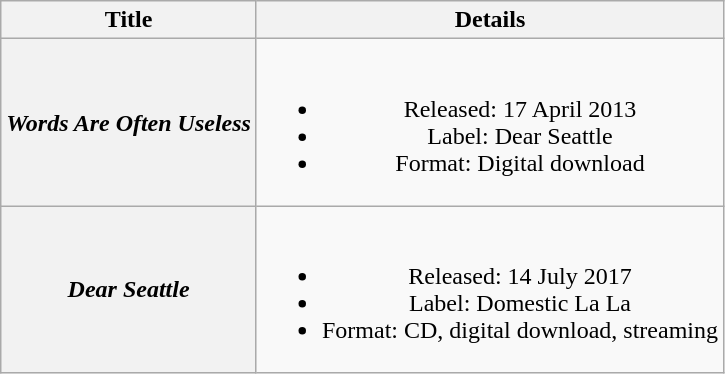<table class="wikitable plainrowheaders" style="text-align:center;" border="1">
<tr>
<th>Title</th>
<th>Details</th>
</tr>
<tr>
<th scope="row"><em>Words Are Often Useless</em></th>
<td><br><ul><li>Released: 17 April 2013</li><li>Label: Dear Seattle</li><li>Format: Digital download</li></ul></td>
</tr>
<tr>
<th scope="row"><em>Dear Seattle</em></th>
<td><br><ul><li>Released: 14 July 2017</li><li>Label: Domestic La La</li><li>Format: CD, digital download, streaming</li></ul></td>
</tr>
</table>
